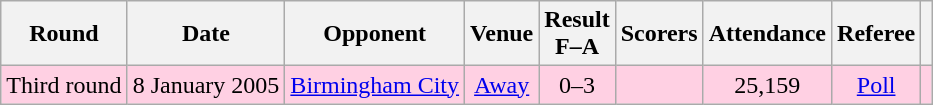<table class="wikitable" style="text-align:center">
<tr>
<th>Round</th>
<th>Date</th>
<th>Opponent</th>
<th>Venue</th>
<th>Result<br>F–A</th>
<th>Scorers</th>
<th>Attendance</th>
<th>Referee</th>
<th></th>
</tr>
<tr bgcolor="#ffd0e3">
<td>Third round</td>
<td>8 January 2005</td>
<td><a href='#'>Birmingham City</a></td>
<td><a href='#'>Away</a></td>
<td>0–3</td>
<td></td>
<td>25,159</td>
<td><a href='#'>Poll</a></td>
<td></td>
</tr>
</table>
